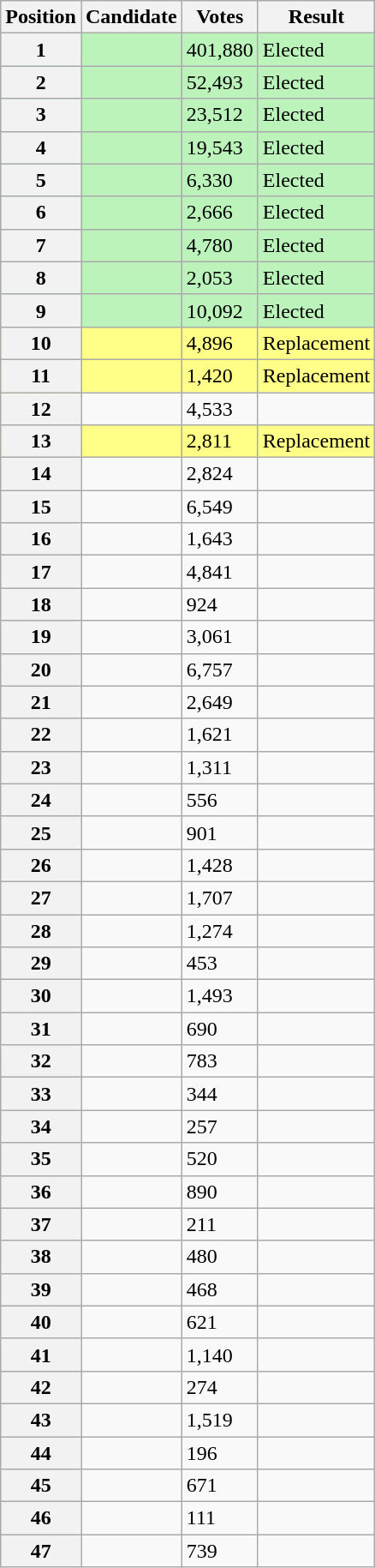<table class="wikitable sortable col3right">
<tr>
<th scope="col">Position</th>
<th scope="col">Candidate</th>
<th scope="col">Votes</th>
<th scope="col">Result</th>
</tr>
<tr bgcolor=bbf3bb>
<th scope="row">1</th>
<td></td>
<td>401,880</td>
<td>Elected</td>
</tr>
<tr bgcolor=bbf3bb>
<th scope="row">2</th>
<td></td>
<td>52,493</td>
<td>Elected</td>
</tr>
<tr bgcolor=bbf3bb>
<th scope="row">3</th>
<td></td>
<td>23,512</td>
<td>Elected</td>
</tr>
<tr bgcolor=bbf3bb>
<th scope="row">4</th>
<td></td>
<td>19,543</td>
<td>Elected</td>
</tr>
<tr bgcolor=bbf3bb>
<th scope="row">5</th>
<td></td>
<td>6,330</td>
<td>Elected</td>
</tr>
<tr bgcolor=bbf3bb>
<th scope="row">6</th>
<td></td>
<td>2,666</td>
<td>Elected</td>
</tr>
<tr bgcolor=bbf3bb>
<th scope="row">7</th>
<td></td>
<td>4,780</td>
<td>Elected</td>
</tr>
<tr bgcolor=bbf3bb>
<th scope="row">8</th>
<td></td>
<td>2,053</td>
<td>Elected</td>
</tr>
<tr bgcolor=bbf3bb>
<th scope="row">9</th>
<td></td>
<td>10,092</td>
<td>Elected</td>
</tr>
<tr bgcolor=#FF8>
<th scope="row">10</th>
<td></td>
<td>4,896</td>
<td>Replacement</td>
</tr>
<tr bgcolor=#FF8>
<th scope="row">11</th>
<td></td>
<td>1,420</td>
<td>Replacement</td>
</tr>
<tr>
<th scope="row">12</th>
<td></td>
<td>4,533</td>
<td></td>
</tr>
<tr bgcolor=#FF8>
<th scope="row">13</th>
<td></td>
<td>2,811</td>
<td>Replacement</td>
</tr>
<tr>
<th scope="row">14</th>
<td></td>
<td>2,824</td>
<td></td>
</tr>
<tr>
<th scope="row">15</th>
<td></td>
<td>6,549</td>
<td></td>
</tr>
<tr>
<th scope="row">16</th>
<td></td>
<td>1,643</td>
<td></td>
</tr>
<tr>
<th scope="row">17</th>
<td></td>
<td>4,841</td>
<td></td>
</tr>
<tr>
<th scope="row">18</th>
<td></td>
<td>924</td>
<td></td>
</tr>
<tr>
<th scope="row">19</th>
<td></td>
<td>3,061</td>
<td></td>
</tr>
<tr>
<th scope="row">20</th>
<td></td>
<td>6,757</td>
<td></td>
</tr>
<tr>
<th scope="row">21</th>
<td></td>
<td>2,649</td>
<td></td>
</tr>
<tr>
<th scope="row">22</th>
<td></td>
<td>1,621</td>
<td></td>
</tr>
<tr>
<th scope="row">23</th>
<td></td>
<td>1,311</td>
<td></td>
</tr>
<tr>
<th scope="row">24</th>
<td></td>
<td>556</td>
<td></td>
</tr>
<tr>
<th scope="row">25</th>
<td></td>
<td>901</td>
<td></td>
</tr>
<tr>
<th scope="row">26</th>
<td></td>
<td>1,428</td>
<td></td>
</tr>
<tr>
<th scope="row">27</th>
<td></td>
<td>1,707</td>
<td></td>
</tr>
<tr>
<th scope="row">28</th>
<td></td>
<td>1,274</td>
<td></td>
</tr>
<tr>
<th scope="row">29</th>
<td></td>
<td>453</td>
<td></td>
</tr>
<tr>
<th scope="row">30</th>
<td></td>
<td>1,493</td>
<td></td>
</tr>
<tr>
<th scope="row">31</th>
<td></td>
<td>690</td>
<td></td>
</tr>
<tr>
<th scope="row">32</th>
<td></td>
<td>783</td>
<td></td>
</tr>
<tr>
<th scope="row">33</th>
<td></td>
<td>344</td>
<td></td>
</tr>
<tr>
<th scope="row">34</th>
<td></td>
<td>257</td>
<td></td>
</tr>
<tr>
<th scope="row">35</th>
<td></td>
<td>520</td>
<td></td>
</tr>
<tr>
<th scope="row">36</th>
<td></td>
<td>890</td>
<td></td>
</tr>
<tr>
<th scope="row">37</th>
<td></td>
<td>211</td>
<td></td>
</tr>
<tr>
<th scope="row">38</th>
<td></td>
<td>480</td>
<td></td>
</tr>
<tr>
<th scope="row">39</th>
<td></td>
<td>468</td>
<td></td>
</tr>
<tr>
<th scope="row">40</th>
<td></td>
<td>621</td>
<td></td>
</tr>
<tr>
<th scope="row">41</th>
<td></td>
<td>1,140</td>
<td></td>
</tr>
<tr>
<th scope="row">42</th>
<td></td>
<td>274</td>
<td></td>
</tr>
<tr>
<th scope="row">43</th>
<td></td>
<td>1,519</td>
<td></td>
</tr>
<tr>
<th scope="row">44</th>
<td></td>
<td>196</td>
<td></td>
</tr>
<tr>
<th scope="row">45</th>
<td></td>
<td>671</td>
<td></td>
</tr>
<tr>
<th scope="row">46</th>
<td></td>
<td>111</td>
<td></td>
</tr>
<tr>
<th scope="row">47</th>
<td></td>
<td>739</td>
<td></td>
</tr>
</table>
